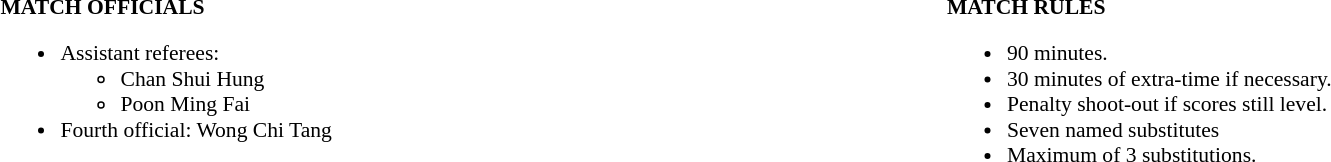<table width=100% style="font-size: 90%">
<tr>
<td width=50% valign=top><br><strong>MATCH OFFICIALS</strong><ul><li>Assistant referees:<ul><li>Chan Shui Hung</li><li>Poon Ming Fai</li></ul></li><li>Fourth official: Wong Chi Tang</li></ul></td>
<td width=50% valign=top><br><strong>MATCH RULES</strong><ul><li>90 minutes.</li><li>30 minutes of extra-time if necessary.</li><li>Penalty shoot-out if scores still level.</li><li>Seven named substitutes</li><li>Maximum of 3 substitutions.</li></ul></td>
</tr>
</table>
